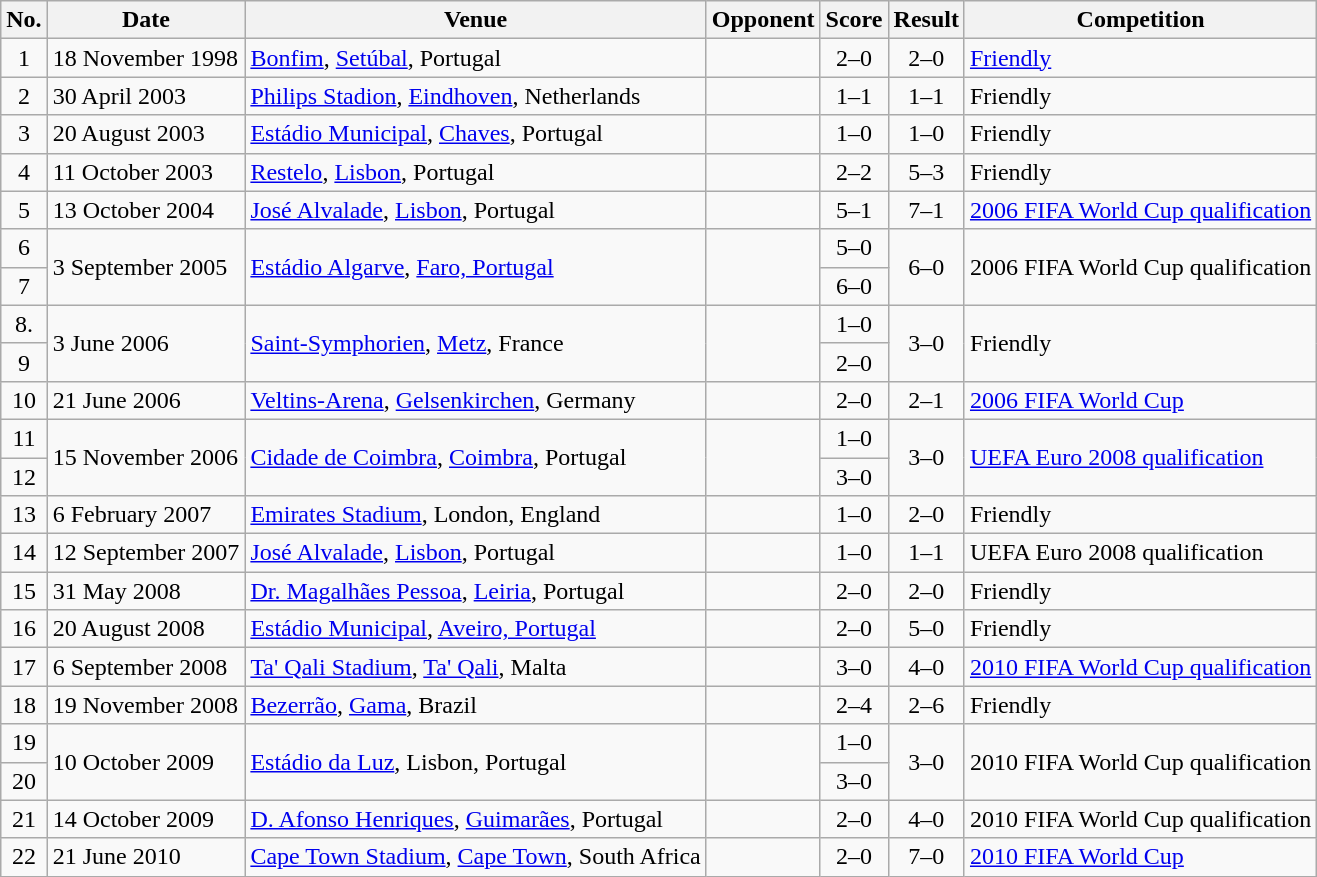<table class="wikitable sortable">
<tr>
<th scope="col">No.</th>
<th scope="col">Date</th>
<th scope="col">Venue</th>
<th scope="col">Opponent</th>
<th scope="col">Score</th>
<th scope="col">Result</th>
<th scope="col">Competition</th>
</tr>
<tr>
<td style="text-align:center">1</td>
<td>18 November 1998</td>
<td><a href='#'>Bonfim</a>, <a href='#'>Setúbal</a>, Portugal</td>
<td></td>
<td style="text-align:center">2–0</td>
<td style="text-align:center">2–0</td>
<td><a href='#'>Friendly</a></td>
</tr>
<tr>
<td style="text-align:center">2</td>
<td>30 April 2003</td>
<td><a href='#'>Philips Stadion</a>, <a href='#'>Eindhoven</a>, Netherlands</td>
<td></td>
<td style="text-align:center">1–1</td>
<td style="text-align:center">1–1</td>
<td>Friendly</td>
</tr>
<tr>
<td style="text-align:center">3</td>
<td>20 August 2003</td>
<td><a href='#'>Estádio Municipal</a>, <a href='#'>Chaves</a>, Portugal</td>
<td></td>
<td style="text-align:center">1–0</td>
<td style="text-align:center">1–0</td>
<td>Friendly</td>
</tr>
<tr>
<td style="text-align:center">4</td>
<td>11 October 2003</td>
<td><a href='#'>Restelo</a>, <a href='#'>Lisbon</a>, Portugal</td>
<td></td>
<td style="text-align:center">2–2</td>
<td style="text-align:center">5–3</td>
<td>Friendly</td>
</tr>
<tr>
<td style="text-align:center">5</td>
<td>13 October 2004</td>
<td><a href='#'>José Alvalade</a>, <a href='#'>Lisbon</a>, Portugal</td>
<td></td>
<td style="text-align:center">5–1</td>
<td style="text-align:center">7–1</td>
<td><a href='#'>2006 FIFA World Cup qualification</a></td>
</tr>
<tr>
<td style="text-align:center">6</td>
<td rowspan="2">3 September 2005</td>
<td rowspan="2"><a href='#'>Estádio Algarve</a>, <a href='#'>Faro, Portugal</a></td>
<td rowspan="2"></td>
<td style="text-align:center">5–0</td>
<td rowspan="2" style="text-align:center">6–0</td>
<td rowspan="2">2006 FIFA World Cup qualification</td>
</tr>
<tr>
<td style="text-align:center">7</td>
<td style="text-align:center">6–0</td>
</tr>
<tr>
<td style="text-align:center">8.</td>
<td rowspan="2">3 June 2006</td>
<td rowspan="2"><a href='#'>Saint-Symphorien</a>, <a href='#'>Metz</a>, France</td>
<td rowspan="2"></td>
<td style="text-align:center">1–0</td>
<td rowspan="2" style="text-align:center">3–0</td>
<td rowspan="2">Friendly</td>
</tr>
<tr>
<td style="text-align:center">9</td>
<td style="text-align:center">2–0</td>
</tr>
<tr>
<td style="text-align:center">10</td>
<td>21 June 2006</td>
<td><a href='#'>Veltins-Arena</a>, <a href='#'>Gelsenkirchen</a>, Germany</td>
<td></td>
<td style="text-align:center">2–0</td>
<td style="text-align:center">2–1</td>
<td><a href='#'>2006 FIFA World Cup</a></td>
</tr>
<tr>
<td style="text-align:center">11</td>
<td rowspan="2">15 November 2006</td>
<td rowspan="2"><a href='#'>Cidade de Coimbra</a>, <a href='#'>Coimbra</a>, Portugal</td>
<td rowspan="2"></td>
<td style="text-align:center">1–0</td>
<td rowspan="2" style="text-align:center">3–0</td>
<td rowspan="2"><a href='#'>UEFA Euro 2008 qualification</a></td>
</tr>
<tr>
<td style="text-align:center">12</td>
<td style="text-align:center">3–0</td>
</tr>
<tr>
<td style="text-align:center">13</td>
<td>6 February 2007</td>
<td><a href='#'>Emirates Stadium</a>, London, England</td>
<td></td>
<td style="text-align:center">1–0</td>
<td style="text-align:center">2–0</td>
<td>Friendly</td>
</tr>
<tr>
<td style="text-align:center">14</td>
<td>12 September 2007</td>
<td><a href='#'>José Alvalade</a>, <a href='#'>Lisbon</a>, Portugal</td>
<td></td>
<td style="text-align:center">1–0</td>
<td style="text-align:center">1–1</td>
<td>UEFA Euro 2008 qualification</td>
</tr>
<tr>
<td style="text-align:center">15</td>
<td>31 May 2008</td>
<td><a href='#'>Dr. Magalhães Pessoa</a>, <a href='#'>Leiria</a>, Portugal</td>
<td></td>
<td style="text-align:center">2–0</td>
<td style="text-align:center">2–0</td>
<td>Friendly</td>
</tr>
<tr>
<td style="text-align:center">16</td>
<td>20 August 2008</td>
<td><a href='#'>Estádio Municipal</a>, <a href='#'>Aveiro, Portugal</a></td>
<td></td>
<td style="text-align:center">2–0</td>
<td style="text-align:center">5–0</td>
<td>Friendly</td>
</tr>
<tr>
<td style="text-align:center">17</td>
<td>6 September 2008</td>
<td><a href='#'>Ta' Qali Stadium</a>, <a href='#'>Ta' Qali</a>, Malta</td>
<td></td>
<td style="text-align:center">3–0</td>
<td style="text-align:center">4–0</td>
<td><a href='#'>2010 FIFA World Cup qualification</a></td>
</tr>
<tr>
<td style="text-align:center">18</td>
<td>19 November 2008</td>
<td><a href='#'>Bezerrão</a>, <a href='#'>Gama</a>, Brazil</td>
<td></td>
<td style="text-align:center">2–4</td>
<td style="text-align:center">2–6</td>
<td>Friendly</td>
</tr>
<tr>
<td style="text-align:center">19</td>
<td rowspan="2">10 October 2009</td>
<td rowspan="2"><a href='#'>Estádio da Luz</a>, Lisbon, Portugal</td>
<td rowspan="2"></td>
<td style="text-align:center">1–0</td>
<td rowspan="2" style="text-align:center">3–0</td>
<td rowspan="2">2010 FIFA World Cup qualification</td>
</tr>
<tr>
<td style="text-align:center">20</td>
<td style="text-align:center">3–0</td>
</tr>
<tr>
<td style="text-align:center">21</td>
<td>14 October 2009</td>
<td><a href='#'>D. Afonso Henriques</a>, <a href='#'>Guimarães</a>, Portugal</td>
<td></td>
<td style="text-align:center">2–0</td>
<td style="text-align:center">4–0</td>
<td>2010 FIFA World Cup qualification</td>
</tr>
<tr>
<td style="text-align:center">22</td>
<td>21 June 2010</td>
<td><a href='#'>Cape Town Stadium</a>, <a href='#'>Cape Town</a>, South Africa</td>
<td></td>
<td style="text-align:center">2–0</td>
<td style="text-align:center">7–0</td>
<td><a href='#'>2010 FIFA World Cup</a></td>
</tr>
</table>
